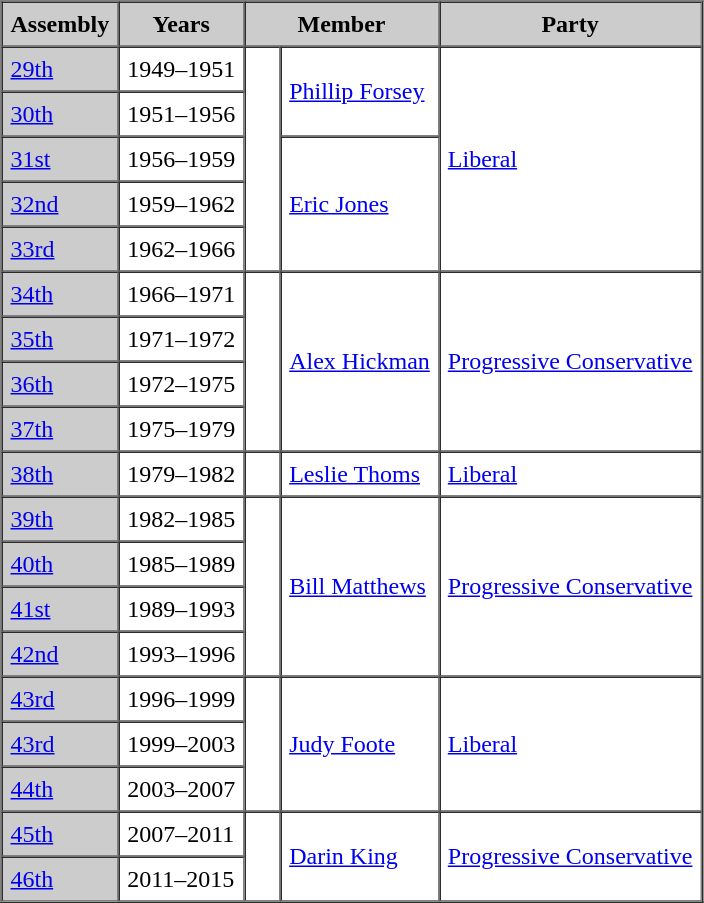<table border=1 cellpadding=5 cellspacing=0>
<tr bgcolor="CCCCCC">
<th>Assembly</th>
<th>Years</th>
<th colspan="2">Member</th>
<th>Party</th>
</tr>
<tr>
<td bgcolor="CCCCCC"><a href='#'>29th</a></td>
<td>1949–1951</td>
<td rowspan=5 >   </td>
<td rowspan=2><a href='#'>Phillip Forsey</a></td>
<td rowspan=5><a href='#'>Liberal</a></td>
</tr>
<tr>
<td bgcolor="CCCCCC"><a href='#'>30th</a></td>
<td>1951–1956</td>
</tr>
<tr>
<td bgcolor="CCCCCC"><a href='#'>31st</a></td>
<td>1956–1959</td>
<td rowspan=3><a href='#'>Eric Jones</a></td>
</tr>
<tr>
<td bgcolor="CCCCCC"><a href='#'>32nd</a></td>
<td>1959–1962</td>
</tr>
<tr>
<td bgcolor="CCCCCC"><a href='#'>33rd</a></td>
<td>1962–1966</td>
</tr>
<tr>
<td bgcolor="CCCCCC"><a href='#'>34th</a></td>
<td>1966–1971</td>
<td rowspan=4 >   </td>
<td rowspan=4><a href='#'>Alex Hickman</a></td>
<td rowspan=4><a href='#'>Progressive Conservative</a></td>
</tr>
<tr>
<td bgcolor="CCCCCC"><a href='#'>35th</a></td>
<td>1971–1972</td>
</tr>
<tr>
<td bgcolor="CCCCCC"><a href='#'>36th</a></td>
<td>1972–1975</td>
</tr>
<tr>
<td bgcolor="CCCCCC"><a href='#'>37th</a></td>
<td>1975–1979</td>
</tr>
<tr>
<td bgcolor="CCCCCC"><a href='#'>38th</a></td>
<td>1979–1982</td>
<td rowspan=1 >   </td>
<td rowspan=1><a href='#'>Leslie Thoms</a></td>
<td rowspan=1><a href='#'>Liberal</a></td>
</tr>
<tr>
<td bgcolor="CCCCCC"><a href='#'>39th</a></td>
<td>1982–1985</td>
<td rowspan=4 >   </td>
<td rowspan=4><a href='#'>Bill Matthews</a></td>
<td rowspan=4><a href='#'>Progressive Conservative</a></td>
</tr>
<tr>
<td bgcolor="CCCCCC"><a href='#'>40th</a></td>
<td>1985–1989</td>
</tr>
<tr>
<td bgcolor="CCCCCC"><a href='#'>41st</a></td>
<td>1989–1993</td>
</tr>
<tr>
<td bgcolor="CCCCCC"><a href='#'>42nd</a></td>
<td>1993–1996</td>
</tr>
<tr>
<td bgcolor="CCCCCC"><a href='#'>43rd</a></td>
<td>1996–1999</td>
<td rowspan=3 >   </td>
<td rowspan=3><a href='#'>Judy Foote</a></td>
<td rowspan=3><a href='#'>Liberal</a></td>
</tr>
<tr>
<td bgcolor="CCCCCC"><a href='#'>43rd</a></td>
<td>1999–2003</td>
</tr>
<tr>
<td bgcolor="CCCCCC"><a href='#'>44th</a></td>
<td>2003–2007</td>
</tr>
<tr>
<td bgcolor="CCCCCC"><a href='#'>45th</a></td>
<td>2007–2011</td>
<td rowspan=2 >   </td>
<td rowspan=2><a href='#'>Darin King</a></td>
<td rowspan=2><a href='#'>Progressive Conservative</a></td>
</tr>
<tr>
<td bgcolor="CCCCCC"><a href='#'>46th</a></td>
<td>2011–2015</td>
</tr>
<tr>
</tr>
</table>
